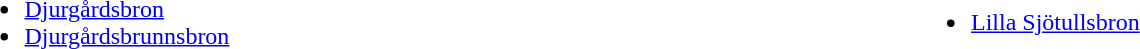<table align="center" width="100%">
<tr>
<td width="50%"><br><ul><li><a href='#'>Djurgårdsbron</a></li><li><a href='#'>Djurgårdsbrunnsbron</a></li></ul></td>
<td width="50%"><br><ul><li><a href='#'>Lilla Sjötullsbron</a></li></ul></td>
</tr>
</table>
